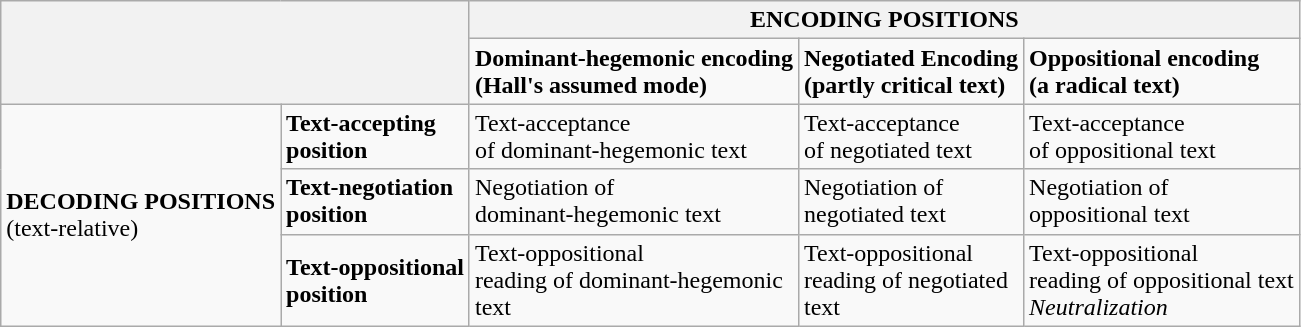<table class="wikitable">
<tr>
<th colspan="2" rowspan="2"></th>
<th colspan="3">ENCODING POSITIONS</th>
</tr>
<tr>
<td><strong>Dominant-hegemonic encoding</strong><br><strong>(Hall's assumed mode)</strong></td>
<td><strong>Negotiated Encoding</strong><br><strong>(partly critical text)</strong></td>
<td><strong>Oppositional encoding</strong><br><strong>(a radical text)</strong></td>
</tr>
<tr>
<td rowspan="3"><strong>DECODING POSITIONS</strong><br>(text-relative)</td>
<td><strong>Text-accepting</strong><br><strong>position</strong></td>
<td>Text-acceptance<br>of dominant-hegemonic text</td>
<td>Text-acceptance<br>of negotiated text</td>
<td>Text-acceptance<br>of oppositional text</td>
</tr>
<tr>
<td><strong>Text-negotiation</strong><br><strong>position</strong></td>
<td>Negotiation of<br>dominant-hegemonic text</td>
<td>Negotiation of<br>negotiated text</td>
<td>Negotiation of<br>oppositional text</td>
</tr>
<tr>
<td><strong>Text-oppositional</strong><br><strong>position</strong></td>
<td>Text-oppositional<br>reading of dominant-hegemonic<br>text</td>
<td>Text-oppositional<br>reading of negotiated<br>text</td>
<td>Text-oppositional<br>reading of oppositional text<br> <em>Neutralization</em></td>
</tr>
</table>
